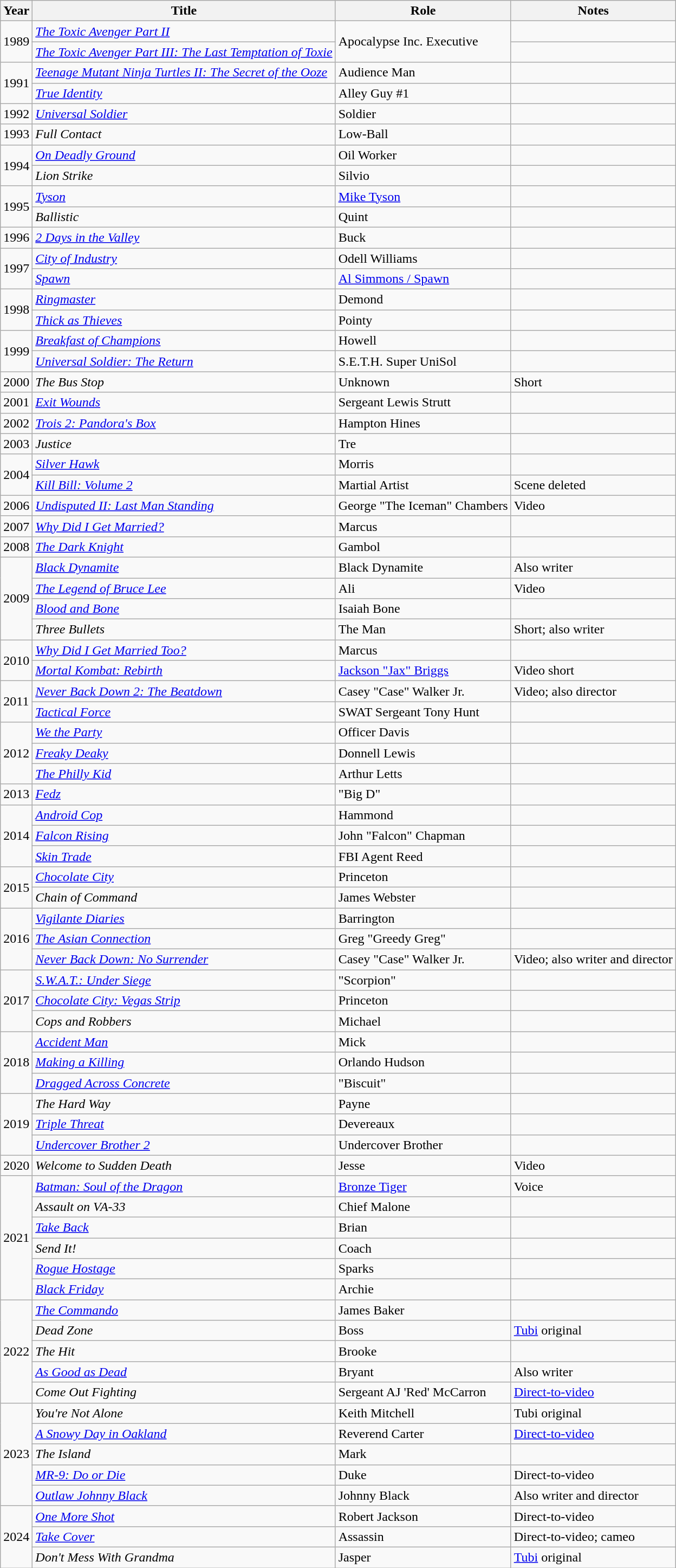<table class="wikitable sortable">
<tr>
<th>Year</th>
<th>Title</th>
<th>Role</th>
<th>Notes</th>
</tr>
<tr>
<td rowspan=2>1989</td>
<td><em><a href='#'>The Toxic Avenger Part II</a></em></td>
<td rowspan=2>Apocalypse Inc. Executive</td>
<td></td>
</tr>
<tr>
<td><em><a href='#'>The Toxic Avenger Part III: The Last Temptation of Toxie</a></em></td>
<td></td>
</tr>
<tr>
<td rowspan=2>1991</td>
<td><em><a href='#'>Teenage Mutant Ninja Turtles II: The Secret of the Ooze</a></em></td>
<td>Audience Man</td>
<td></td>
</tr>
<tr>
<td><em><a href='#'>True Identity</a></em></td>
<td>Alley Guy #1</td>
<td></td>
</tr>
<tr>
<td>1992</td>
<td><em><a href='#'>Universal Soldier</a></em></td>
<td>Soldier</td>
<td></td>
</tr>
<tr>
<td>1993</td>
<td><em>Full Contact</em></td>
<td>Low-Ball</td>
<td></td>
</tr>
<tr>
<td rowspan=2>1994</td>
<td><em><a href='#'>On Deadly Ground</a></em></td>
<td>Oil Worker</td>
<td></td>
</tr>
<tr>
<td><em>Lion Strike</em></td>
<td>Silvio</td>
<td></td>
</tr>
<tr>
<td rowspan=2>1995</td>
<td><em><a href='#'>Tyson</a></em></td>
<td><a href='#'>Mike Tyson</a></td>
<td></td>
</tr>
<tr>
<td><em>Ballistic</em></td>
<td>Quint</td>
<td></td>
</tr>
<tr>
<td>1996</td>
<td><em><a href='#'>2 Days in the Valley</a></em></td>
<td>Buck</td>
<td></td>
</tr>
<tr>
<td rowspan=2>1997</td>
<td><em><a href='#'>City of Industry</a></em></td>
<td>Odell Williams</td>
<td></td>
</tr>
<tr>
<td><em><a href='#'>Spawn</a></em></td>
<td><a href='#'>Al Simmons / Spawn</a></td>
<td></td>
</tr>
<tr>
<td rowspan=2>1998</td>
<td><em><a href='#'>Ringmaster</a></em></td>
<td>Demond</td>
<td></td>
</tr>
<tr>
<td><em><a href='#'>Thick as Thieves</a></em></td>
<td>Pointy</td>
<td></td>
</tr>
<tr>
<td rowspan=2>1999</td>
<td><em><a href='#'>Breakfast of Champions</a></em></td>
<td>Howell</td>
<td></td>
</tr>
<tr>
<td><em><a href='#'>Universal Soldier: The Return</a></em></td>
<td>S.E.T.H. Super UniSol</td>
<td></td>
</tr>
<tr>
<td>2000</td>
<td><em>The Bus Stop</em></td>
<td>Unknown</td>
<td>Short</td>
</tr>
<tr>
<td>2001</td>
<td><em><a href='#'>Exit Wounds</a></em></td>
<td>Sergeant Lewis Strutt</td>
<td></td>
</tr>
<tr>
<td>2002</td>
<td><em><a href='#'>Trois 2: Pandora's Box</a></em></td>
<td>Hampton Hines</td>
<td></td>
</tr>
<tr>
<td>2003</td>
<td><em>Justice</em></td>
<td>Tre</td>
<td></td>
</tr>
<tr>
<td rowspan="2">2004</td>
<td><em><a href='#'>Silver Hawk</a></em></td>
<td>Morris</td>
<td></td>
</tr>
<tr>
<td><em><a href='#'>Kill Bill: Volume 2</a></em></td>
<td>Martial Artist</td>
<td>Scene deleted</td>
</tr>
<tr>
<td>2006</td>
<td><em><a href='#'>Undisputed II: Last Man Standing</a></em></td>
<td>George "The Iceman" Chambers</td>
<td>Video</td>
</tr>
<tr>
<td>2007</td>
<td><em><a href='#'>Why Did I Get Married?</a></em></td>
<td>Marcus</td>
<td></td>
</tr>
<tr>
<td>2008</td>
<td><em><a href='#'>The Dark Knight</a></em></td>
<td>Gambol</td>
<td></td>
</tr>
<tr>
<td rowspan=4>2009</td>
<td><em><a href='#'>Black Dynamite</a></em></td>
<td>Black Dynamite</td>
<td>Also writer</td>
</tr>
<tr>
<td><em><a href='#'>The Legend of Bruce Lee</a></em></td>
<td>Ali</td>
<td>Video</td>
</tr>
<tr>
<td><em><a href='#'>Blood and Bone</a></em></td>
<td>Isaiah Bone</td>
<td></td>
</tr>
<tr>
<td><em>Three Bullets</em></td>
<td>The Man</td>
<td>Short; also writer</td>
</tr>
<tr>
<td rowspan=2>2010</td>
<td><em><a href='#'>Why Did I Get Married Too?</a></em></td>
<td>Marcus</td>
<td></td>
</tr>
<tr>
<td><em><a href='#'>Mortal Kombat: Rebirth</a></em></td>
<td><a href='#'>Jackson "Jax" Briggs</a></td>
<td>Video short</td>
</tr>
<tr>
<td rowspan=2>2011</td>
<td><em><a href='#'>Never Back Down 2: The Beatdown</a></em></td>
<td>Casey "Case" Walker Jr.</td>
<td>Video; also director</td>
</tr>
<tr>
<td><em><a href='#'>Tactical Force</a></em></td>
<td>SWAT Sergeant Tony Hunt</td>
<td></td>
</tr>
<tr>
<td rowspan=3>2012</td>
<td><em><a href='#'>We the Party</a></em></td>
<td>Officer Davis</td>
<td></td>
</tr>
<tr>
<td><em><a href='#'>Freaky Deaky</a></em></td>
<td>Donnell Lewis</td>
<td></td>
</tr>
<tr>
<td><em><a href='#'>The Philly Kid</a></em></td>
<td>Arthur Letts</td>
<td></td>
</tr>
<tr>
<td>2013</td>
<td><em><a href='#'>Fedz</a></em></td>
<td>"Big D"</td>
<td></td>
</tr>
<tr>
<td rowspan=3>2014</td>
<td><em><a href='#'>Android Cop</a></em></td>
<td>Hammond</td>
<td></td>
</tr>
<tr>
<td><em><a href='#'>Falcon Rising</a></em></td>
<td>John "Falcon" Chapman</td>
<td></td>
</tr>
<tr>
<td><em><a href='#'>Skin Trade</a></em></td>
<td>FBI Agent Reed</td>
<td></td>
</tr>
<tr>
<td rowspan=2>2015</td>
<td><em><a href='#'>Chocolate City</a></em></td>
<td>Princeton</td>
<td></td>
</tr>
<tr>
<td><em>Chain of Command</em></td>
<td>James Webster</td>
<td></td>
</tr>
<tr>
<td rowspan=3>2016</td>
<td><em><a href='#'>Vigilante Diaries</a></em></td>
<td>Barrington</td>
<td></td>
</tr>
<tr>
<td><em><a href='#'>The Asian Connection</a></em></td>
<td>Greg "Greedy Greg"</td>
<td></td>
</tr>
<tr>
<td><em><a href='#'>Never Back Down: No Surrender</a></em></td>
<td>Casey "Case" Walker Jr.</td>
<td>Video; also writer and director</td>
</tr>
<tr>
<td rowspan=3>2017</td>
<td><em><a href='#'>S.W.A.T.: Under Siege</a></em></td>
<td>"Scorpion"</td>
<td></td>
</tr>
<tr>
<td><em><a href='#'>Chocolate City: Vegas Strip</a></em></td>
<td>Princeton</td>
<td></td>
</tr>
<tr>
<td><em>Cops and Robbers</em></td>
<td>Michael</td>
<td></td>
</tr>
<tr>
<td rowspan=3>2018</td>
<td><em><a href='#'>Accident Man</a></em></td>
<td>Mick</td>
<td></td>
</tr>
<tr>
<td><em><a href='#'>Making a Killing</a></em></td>
<td>Orlando Hudson</td>
<td></td>
</tr>
<tr>
<td><em><a href='#'>Dragged Across Concrete</a></em></td>
<td>"Biscuit"</td>
<td></td>
</tr>
<tr>
<td rowspan=3>2019</td>
<td><em>The Hard Way</em></td>
<td>Payne</td>
<td></td>
</tr>
<tr>
<td><em><a href='#'>Triple Threat</a></em></td>
<td>Devereaux</td>
<td></td>
</tr>
<tr>
<td><em><a href='#'>Undercover Brother 2</a></em></td>
<td>Undercover Brother</td>
<td></td>
</tr>
<tr>
<td>2020</td>
<td><em>Welcome to Sudden Death</em></td>
<td>Jesse</td>
<td>Video</td>
</tr>
<tr>
<td rowspan=6>2021</td>
<td><em><a href='#'>Batman: Soul of the Dragon</a></em></td>
<td><a href='#'>Bronze Tiger</a></td>
<td>Voice</td>
</tr>
<tr>
<td><em>Assault on VA-33</em></td>
<td>Chief Malone</td>
<td></td>
</tr>
<tr>
<td><em><a href='#'>Take Back</a></em></td>
<td>Brian</td>
<td></td>
</tr>
<tr>
<td><em>Send It!</em></td>
<td>Coach</td>
<td></td>
</tr>
<tr>
<td><em><a href='#'>Rogue Hostage</a></em></td>
<td>Sparks</td>
<td></td>
</tr>
<tr>
<td><em><a href='#'>Black Friday</a></em></td>
<td>Archie</td>
<td></td>
</tr>
<tr>
<td rowspan="5">2022</td>
<td><em><a href='#'>The Commando</a></em></td>
<td>James Baker</td>
<td></td>
</tr>
<tr>
<td><em>Dead Zone</em></td>
<td>Boss</td>
<td><a href='#'>Tubi</a> original</td>
</tr>
<tr>
<td><em>The Hit</em></td>
<td>Brooke</td>
<td></td>
</tr>
<tr>
<td><em><a href='#'>As Good as Dead</a></em></td>
<td>Bryant</td>
<td>Also writer</td>
</tr>
<tr>
<td><em>Come Out Fighting</em></td>
<td>Sergeant AJ 'Red' McCarron</td>
<td><a href='#'>Direct-to-video</a></td>
</tr>
<tr>
<td rowspan=5>2023</td>
<td><em>You're Not Alone</em></td>
<td>Keith Mitchell</td>
<td>Tubi original</td>
</tr>
<tr>
<td><em><a href='#'>A Snowy Day in Oakland</a></em></td>
<td>Reverend Carter</td>
<td><a href='#'>Direct-to-video</a></td>
</tr>
<tr>
<td><em>The Island</em></td>
<td>Mark</td>
<td></td>
</tr>
<tr>
<td><em><a href='#'>MR-9: Do or Die</a></em></td>
<td>Duke</td>
<td>Direct-to-video</td>
</tr>
<tr>
<td><em><a href='#'>Outlaw Johnny Black</a></em></td>
<td>Johnny Black</td>
<td>Also writer and director</td>
</tr>
<tr>
<td rowspan=3>2024</td>
<td><em><a href='#'>One More Shot</a></em></td>
<td>Robert Jackson</td>
<td>Direct-to-video</td>
</tr>
<tr>
<td><em><a href='#'>Take Cover</a></em></td>
<td>Assassin</td>
<td>Direct-to-video; cameo</td>
</tr>
<tr>
<td><em>Don't Mess With Grandma</em></td>
<td>Jasper</td>
<td><a href='#'>Tubi</a> original</td>
</tr>
</table>
